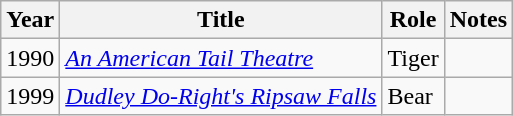<table class="wikitable">
<tr>
<th>Year</th>
<th>Title</th>
<th>Role</th>
<th>Notes</th>
</tr>
<tr>
<td>1990</td>
<td><em><a href='#'>An American Tail Theatre</a></em></td>
<td>Tiger</td>
<td></td>
</tr>
<tr>
<td>1999</td>
<td><em><a href='#'>Dudley Do-Right's Ripsaw Falls</a></em></td>
<td>Bear</td>
<td></td>
</tr>
</table>
